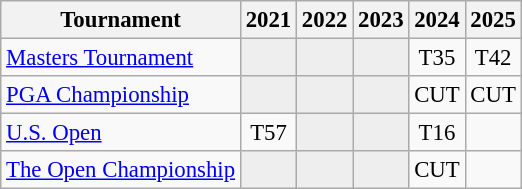<table class="wikitable" style="font-size:95%;text-align:center;">
<tr>
<th>Tournament</th>
<th>2021</th>
<th>2022</th>
<th>2023</th>
<th>2024</th>
<th>2025</th>
</tr>
<tr>
<td align=left><a href='#'>Masters Tournament</a></td>
<td style="background:#eeeeee;"></td>
<td style="background:#eeeeee;"></td>
<td style="background:#eeeeee;"></td>
<td>T35</td>
<td>T42</td>
</tr>
<tr>
<td align=left><a href='#'>PGA Championship</a></td>
<td style="background:#eeeeee;"></td>
<td style="background:#eeeeee;"></td>
<td style="background:#eeeeee;"></td>
<td>CUT</td>
<td>CUT</td>
</tr>
<tr>
<td align=left><a href='#'>U.S. Open</a></td>
<td>T57</td>
<td style="background:#eeeeee;"></td>
<td style="background:#eeeeee;"></td>
<td>T16</td>
<td></td>
</tr>
<tr>
<td align=left><a href='#'>The Open Championship</a></td>
<td style="background:#eeeeee;"></td>
<td style="background:#eeeeee;"></td>
<td style="background:#eeeeee;"></td>
<td>CUT</td>
</tr>
</table>
